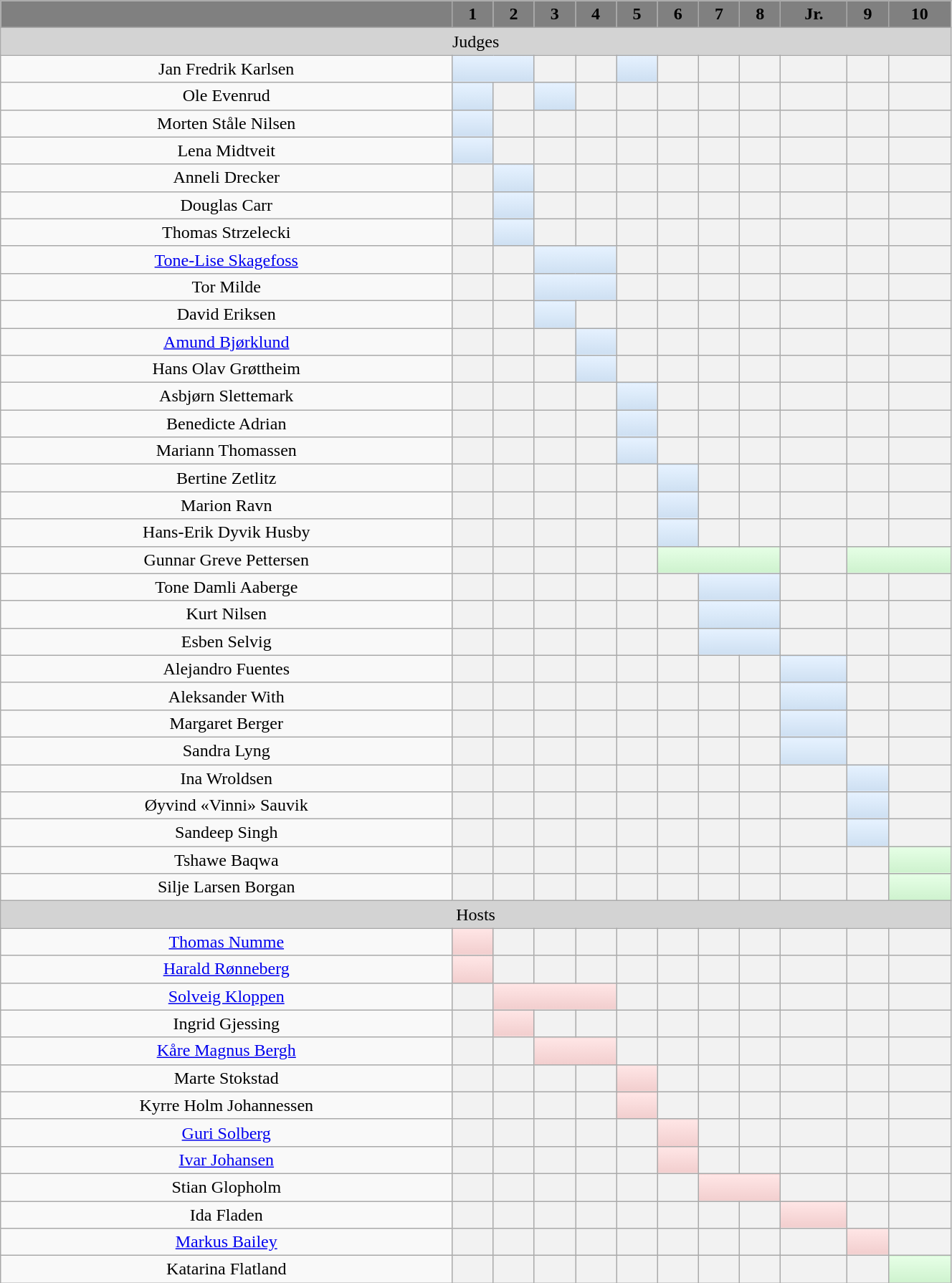<table class="wikitable" style="text-align: center;" width="70%">
<tr bgcolor="grey"|>
<td></td>
<td><strong>1</strong></td>
<td><strong>2</strong></td>
<td><strong>3</strong></td>
<td><strong>4</strong></td>
<td><strong>5</strong></td>
<td><strong>6</strong></td>
<td><strong>7</strong></td>
<td><strong>8</strong></td>
<td><strong>Jr.</strong></td>
<td><strong>9</strong></td>
<td><strong>10</strong></td>
</tr>
<tr>
<td colspan="12"bgcolor="lightgrey">Judges</td>
</tr>
<tr>
<td>Jan Fredrik Karlsen</td>
<th colspan="2"style="background-image: linear-gradient(to bottom, #E6F2FF, #CEE0F2);"></th>
<th></th>
<th></th>
<th style="background-image: linear-gradient(to bottom, #E6F2FF, #CEE0F2);"></th>
<th></th>
<th></th>
<th></th>
<th></th>
<th></th>
<th></th>
</tr>
<tr>
<td>Ole Evenrud</td>
<th style="background-image: linear-gradient(to bottom, #E6F2FF, #CEE0F2);"></th>
<th></th>
<th style="background-image: linear-gradient(to bottom, #E6F2FF, #CEE0F2);"></th>
<th></th>
<th></th>
<th></th>
<th></th>
<th></th>
<th></th>
<th></th>
<th></th>
</tr>
<tr>
<td>Morten Ståle Nilsen</td>
<th style="background-image: linear-gradient(to bottom, #E6F2FF, #CEE0F2);"></th>
<th></th>
<th></th>
<th></th>
<th></th>
<th></th>
<th></th>
<th></th>
<th></th>
<th></th>
<th></th>
</tr>
<tr>
<td>Lena Midtveit</td>
<th style="background-image: linear-gradient(to bottom, #E6F2FF, #CEE0F2);"></th>
<th></th>
<th></th>
<th></th>
<th></th>
<th></th>
<th></th>
<th></th>
<th></th>
<th></th>
<th></th>
</tr>
<tr>
<td>Anneli Drecker</td>
<th></th>
<th style="background-image: linear-gradient(to bottom, #E6F2FF, #CEE0F2);"></th>
<th></th>
<th></th>
<th></th>
<th></th>
<th></th>
<th></th>
<th></th>
<th></th>
<th></th>
</tr>
<tr>
<td>Douglas Carr</td>
<th></th>
<th style="background-image: linear-gradient(to bottom, #E6F2FF, #CEE0F2);"></th>
<th></th>
<th></th>
<th></th>
<th></th>
<th></th>
<th></th>
<th></th>
<th></th>
<th></th>
</tr>
<tr>
<td>Thomas Strzelecki</td>
<th></th>
<th style="background-image: linear-gradient(to bottom, #E6F2FF, #CEE0F2);"></th>
<th></th>
<th></th>
<th></th>
<th></th>
<th></th>
<th></th>
<th></th>
<th></th>
<th></th>
</tr>
<tr>
<td><a href='#'>Tone-Lise Skagefoss</a></td>
<th></th>
<th></th>
<th colspan="2" style="background-image: linear-gradient(to bottom, #E6F2FF, #CEE0F2);"></th>
<th></th>
<th></th>
<th></th>
<th></th>
<th></th>
<th></th>
<th></th>
</tr>
<tr>
<td>Tor Milde</td>
<th></th>
<th></th>
<th colspan="2" style="background-image: linear-gradient(to bottom, #E6F2FF, #CEE0F2);"></th>
<th></th>
<th></th>
<th></th>
<th></th>
<th></th>
<th></th>
<th></th>
</tr>
<tr>
<td>David Eriksen</td>
<th></th>
<th></th>
<th style="background-image: linear-gradient(to bottom, #E6F2FF, #CEE0F2);"></th>
<th></th>
<th></th>
<th></th>
<th></th>
<th></th>
<th></th>
<th></th>
<th></th>
</tr>
<tr>
<td><a href='#'>Amund Bjørklund</a></td>
<th></th>
<th></th>
<th></th>
<th style="background-image: linear-gradient(to bottom, #E6F2FF, #CEE0F2);"></th>
<th></th>
<th></th>
<th></th>
<th></th>
<th></th>
<th></th>
<th></th>
</tr>
<tr>
<td>Hans Olav Grøttheim</td>
<th></th>
<th></th>
<th></th>
<th style="background-image: linear-gradient(to bottom, #E6F2FF, #CEE0F2);"></th>
<th></th>
<th></th>
<th></th>
<th></th>
<th></th>
<th></th>
<th></th>
</tr>
<tr>
<td>Asbjørn Slettemark</td>
<th></th>
<th></th>
<th></th>
<th></th>
<th style="background-image: linear-gradient(to bottom, #E6F2FF, #CEE0F2);"></th>
<th></th>
<th></th>
<th></th>
<th></th>
<th></th>
<th></th>
</tr>
<tr>
<td>Benedicte Adrian</td>
<th></th>
<th></th>
<th></th>
<th></th>
<th style="background-image: linear-gradient(to bottom, #E6F2FF, #CEE0F2);"></th>
<th></th>
<th></th>
<th></th>
<th></th>
<th></th>
<th></th>
</tr>
<tr>
<td>Mariann Thomassen</td>
<th></th>
<th></th>
<th></th>
<th></th>
<th style="background-image: linear-gradient(to bottom, #E6F2FF, #CEE0F2);"></th>
<th></th>
<th></th>
<th></th>
<th></th>
<th></th>
<th></th>
</tr>
<tr>
<td>Bertine Zetlitz</td>
<th></th>
<th></th>
<th></th>
<th></th>
<th></th>
<th style="background-image: linear-gradient(to bottom, #E6F2FF, #CEE0F2);"></th>
<th></th>
<th></th>
<th></th>
<th></th>
<th></th>
</tr>
<tr>
<td>Marion Ravn</td>
<th></th>
<th></th>
<th></th>
<th></th>
<th></th>
<th style="background-image: linear-gradient(to bottom, #E6F2FF, #CEE0F2);"></th>
<th></th>
<th></th>
<th></th>
<th></th>
<th></th>
</tr>
<tr>
<td>Hans-Erik Dyvik Husby</td>
<th></th>
<th></th>
<th></th>
<th></th>
<th></th>
<th style="background-image: linear-gradient(to bottom, #E6F2FF, #CEE0F2);"></th>
<th></th>
<th></th>
<th></th>
<th></th>
<th></th>
</tr>
<tr>
<td>Gunnar Greve Pettersen</td>
<th></th>
<th></th>
<th></th>
<th></th>
<th></th>
<th colspan="3"style="background-image: linear-gradient(to bottom, #E6FFE6, #CEF2CE);"></th>
<th></th>
<th colspan="2"style="background-image: linear-gradient(to bottom, #E6FFE6, #CEF2CE);"></th>
</tr>
<tr>
<td>Tone Damli Aaberge</td>
<th></th>
<th></th>
<th></th>
<th></th>
<th></th>
<th></th>
<th colspan="2" style="background-image: linear-gradient(to bottom, #E6F2FF, #CEE0F2);"></th>
<th></th>
<th></th>
<th></th>
</tr>
<tr>
<td>Kurt Nilsen</td>
<th></th>
<th></th>
<th></th>
<th></th>
<th></th>
<th></th>
<th colspan="2" style="background-image: linear-gradient(to bottom, #E6F2FF, #CEE0F2);"></th>
<th></th>
<th></th>
<th></th>
</tr>
<tr>
<td>Esben Selvig</td>
<th></th>
<th></th>
<th></th>
<th></th>
<th></th>
<th></th>
<th colspan="2" style="background-image: linear-gradient(to bottom, #E6F2FF, #CEE0F2);"></th>
<th></th>
<th></th>
<th></th>
</tr>
<tr>
<td>Alejandro Fuentes</td>
<th></th>
<th></th>
<th></th>
<th></th>
<th></th>
<th></th>
<th></th>
<th></th>
<th style="background-image: linear-gradient(to bottom, #E6F2FF, #CEE0F2);"></th>
<th></th>
<th></th>
</tr>
<tr>
<td>Aleksander With</td>
<th></th>
<th></th>
<th></th>
<th></th>
<th></th>
<th></th>
<th></th>
<th></th>
<th style="background-image: linear-gradient(to bottom, #E6F2FF, #CEE0F2);"></th>
<th></th>
<th></th>
</tr>
<tr>
<td>Margaret Berger</td>
<th></th>
<th></th>
<th></th>
<th></th>
<th></th>
<th></th>
<th></th>
<th></th>
<th style="background-image: linear-gradient(to bottom, #E6F2FF, #CEE0F2);"></th>
<th></th>
<th></th>
</tr>
<tr>
<td>Sandra Lyng</td>
<th></th>
<th></th>
<th></th>
<th></th>
<th></th>
<th></th>
<th></th>
<th></th>
<th style="background-image: linear-gradient(to bottom, #E6F2FF, #CEE0F2);"></th>
<th></th>
<th></th>
</tr>
<tr>
<td>Ina Wroldsen</td>
<th></th>
<th></th>
<th></th>
<th></th>
<th></th>
<th></th>
<th></th>
<th></th>
<th></th>
<th style="background-image: linear-gradient(to bottom, #E6F2FF, #CEE0F2);"></th>
<th></th>
</tr>
<tr>
<td>Øyvind «Vinni» Sauvik</td>
<th></th>
<th></th>
<th></th>
<th></th>
<th></th>
<th></th>
<th></th>
<th></th>
<th></th>
<th style="background-image: linear-gradient(to bottom, #E6F2FF, #CEE0F2);"></th>
<th></th>
</tr>
<tr>
<td>Sandeep Singh</td>
<th></th>
<th></th>
<th></th>
<th></th>
<th></th>
<th></th>
<th></th>
<th></th>
<th></th>
<th style="background-image: linear-gradient(to bottom, #E6F2FF, #CEE0F2);"></th>
<th></th>
</tr>
<tr>
<td>Tshawe Baqwa</td>
<th></th>
<th></th>
<th></th>
<th></th>
<th></th>
<th></th>
<th></th>
<th></th>
<th></th>
<th></th>
<th style="background-image: linear-gradient(to bottom, #E6FFE6, #CEF2CE);"></th>
</tr>
<tr>
<td>Silje Larsen Borgan</td>
<th></th>
<th></th>
<th></th>
<th></th>
<th></th>
<th></th>
<th></th>
<th></th>
<th></th>
<th></th>
<th style="background-image: linear-gradient(to bottom, #E6FFE6, #CEF2CE);"></th>
</tr>
<tr>
<td colspan="12"bgcolor="lightgrey">Hosts</td>
</tr>
<tr>
<td><a href='#'>Thomas Numme</a></td>
<th style="background-image: linear-gradient(to bottom, #FFE6E6, #F2CECE);"></th>
<th></th>
<th></th>
<th></th>
<th></th>
<th></th>
<th></th>
<th></th>
<th></th>
<th></th>
<th></th>
</tr>
<tr>
<td><a href='#'>Harald Rønneberg</a></td>
<th style="background-image: linear-gradient(to bottom, #FFE6E6, #F2CECE);"></th>
<th></th>
<th></th>
<th></th>
<th></th>
<th></th>
<th></th>
<th></th>
<th></th>
<th></th>
<th></th>
</tr>
<tr>
<td><a href='#'>Solveig Kloppen</a></td>
<th></th>
<th colspan="3"style="background-image: linear-gradient(to bottom, #FFE6E6, #F2CECE);"></th>
<th></th>
<th></th>
<th></th>
<th></th>
<th></th>
<th></th>
<th></th>
</tr>
<tr>
<td>Ingrid Gjessing</td>
<th></th>
<th style="background-image: linear-gradient(to bottom, #FFE6E6, #F2CECE);"></th>
<th></th>
<th></th>
<th></th>
<th></th>
<th></th>
<th></th>
<th></th>
<th></th>
<th></th>
</tr>
<tr>
<td><a href='#'>Kåre Magnus Bergh</a></td>
<th></th>
<th></th>
<th colspan="2"style="background-image: linear-gradient(to bottom, #FFE6E6, #F2CECE);"></th>
<th></th>
<th></th>
<th></th>
<th></th>
<th></th>
<th></th>
<th></th>
</tr>
<tr>
<td>Marte Stokstad</td>
<th></th>
<th></th>
<th></th>
<th></th>
<th style="background-image: linear-gradient(to bottom, #FFE6E6, #F2CECE);"></th>
<th></th>
<th></th>
<th></th>
<th></th>
<th></th>
<th></th>
</tr>
<tr>
<td>Kyrre Holm Johannessen</td>
<th></th>
<th></th>
<th></th>
<th></th>
<th style="background-image: linear-gradient(to bottom, #FFE6E6, #F2CECE);"></th>
<th></th>
<th></th>
<th></th>
<th></th>
<th></th>
<th></th>
</tr>
<tr>
<td><a href='#'>Guri Solberg</a></td>
<th></th>
<th></th>
<th></th>
<th></th>
<th></th>
<th style="background-image: linear-gradient(to bottom, #FFE6E6, #F2CECE);"></th>
<th></th>
<th></th>
<th></th>
<th></th>
<th></th>
</tr>
<tr>
<td><a href='#'>Ivar Johansen</a></td>
<th></th>
<th></th>
<th></th>
<th></th>
<th></th>
<th style="background-image: linear-gradient(to bottom, #FFE6E6, #F2CECE);"></th>
<th></th>
<th></th>
<th></th>
<th></th>
<th></th>
</tr>
<tr>
<td>Stian Glopholm</td>
<th></th>
<th></th>
<th></th>
<th></th>
<th></th>
<th></th>
<th colspan="2"style="background-image: linear-gradient(to bottom, #FFE6E6, #F2CECE);"></th>
<th></th>
<th></th>
<th></th>
</tr>
<tr>
<td>Ida Fladen</td>
<th></th>
<th></th>
<th></th>
<th></th>
<th></th>
<th></th>
<th></th>
<th></th>
<th style="background-image: linear-gradient(to bottom, #FFE6E6, #F2CECE);"></th>
<th></th>
<th></th>
</tr>
<tr>
<td><a href='#'>Markus Bailey</a></td>
<th></th>
<th></th>
<th></th>
<th></th>
<th></th>
<th></th>
<th></th>
<th></th>
<th></th>
<th style="background-image: linear-gradient(to bottom, #FFE6E6, #F2CECE);"></th>
<th></th>
</tr>
<tr>
<td>Katarina Flatland</td>
<th></th>
<th></th>
<th></th>
<th></th>
<th></th>
<th></th>
<th></th>
<th></th>
<th></th>
<th></th>
<th style="background-image: linear-gradient(to bottom, #E6FFE6, #CEF2CE);"></th>
</tr>
</table>
